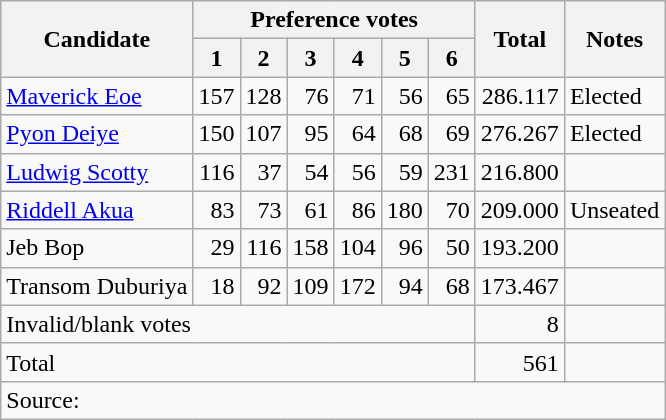<table class=wikitable style=text-align:right>
<tr>
<th rowspan=2>Candidate</th>
<th colspan=6>Preference votes</th>
<th rowspan=2>Total</th>
<th rowspan=2>Notes</th>
</tr>
<tr>
<th>1</th>
<th>2</th>
<th>3</th>
<th>4</th>
<th>5</th>
<th>6</th>
</tr>
<tr>
<td align=left><a href='#'>Maverick Eoe</a></td>
<td>157</td>
<td>128</td>
<td>76</td>
<td>71</td>
<td>56</td>
<td>65</td>
<td>286.117</td>
<td align=left>Elected</td>
</tr>
<tr>
<td align=left><a href='#'>Pyon Deiye</a></td>
<td>150</td>
<td>107</td>
<td>95</td>
<td>64</td>
<td>68</td>
<td>69</td>
<td>276.267</td>
<td align=left>Elected</td>
</tr>
<tr>
<td align=left><a href='#'>Ludwig Scotty</a></td>
<td>116</td>
<td>37</td>
<td>54</td>
<td>56</td>
<td>59</td>
<td>231</td>
<td>216.800</td>
<td></td>
</tr>
<tr>
<td align=left><a href='#'>Riddell Akua</a></td>
<td>83</td>
<td>73</td>
<td>61</td>
<td>86</td>
<td>180</td>
<td>70</td>
<td>209.000</td>
<td align=left>Unseated</td>
</tr>
<tr>
<td align=left>Jeb Bop</td>
<td>29</td>
<td>116</td>
<td>158</td>
<td>104</td>
<td>96</td>
<td>50</td>
<td>193.200</td>
<td></td>
</tr>
<tr>
<td align=left>Transom Duburiya</td>
<td>18</td>
<td>92</td>
<td>109</td>
<td>172</td>
<td>94</td>
<td>68</td>
<td>173.467</td>
<td></td>
</tr>
<tr>
<td align=left colspan=7>Invalid/blank votes</td>
<td>8</td>
<td></td>
</tr>
<tr>
<td align=left colspan=7>Total</td>
<td>561</td>
<td></td>
</tr>
<tr>
<td align=left colspan=15>Source: </td>
</tr>
</table>
